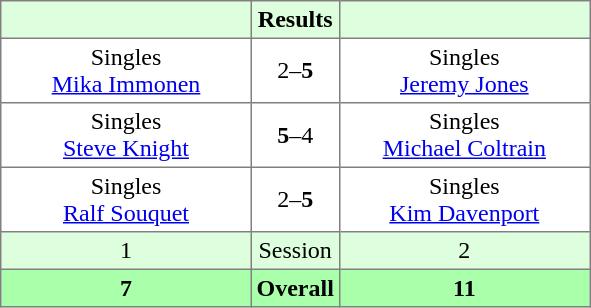<table border="1" cellpadding="3" style="border-collapse: collapse;">
<tr bgcolor="#ddffdd">
<th width="160"></th>
<th>Results</th>
<th width="160"></th>
</tr>
<tr>
<td align="center">Singles<br><a href='#'>Mika Immonen</a></td>
<td align="center">2–<strong>5</strong></td>
<td align="center">Singles<br><a href='#'>Jeremy Jones</a></td>
</tr>
<tr>
<td align="center">Singles<br><a href='#'>Steve Knight</a></td>
<td align="center"><strong>5</strong>–4</td>
<td align="center">Singles<br><a href='#'>Michael Coltrain</a></td>
</tr>
<tr>
<td align="center">Singles<br><a href='#'>Ralf Souquet</a></td>
<td align="center">2–<strong>5</strong></td>
<td align="center">Singles<br><a href='#'>Kim Davenport</a></td>
</tr>
<tr bgcolor="#ddffdd">
<td align="center">1</td>
<td align="center">Session</td>
<td align="center">2</td>
</tr>
<tr bgcolor="#aaffaa">
<th align="center">7</th>
<th align="center">Overall</th>
<th align="center">11</th>
</tr>
</table>
